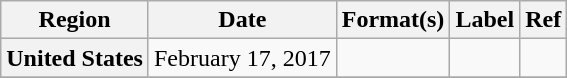<table class="wikitable plainrowheaders">
<tr>
<th>Region</th>
<th>Date</th>
<th>Format(s)</th>
<th>Label</th>
<th>Ref</th>
</tr>
<tr>
<th scope="row">United States</th>
<td>February 17, 2017</td>
<td></td>
<td></td>
<td></td>
</tr>
<tr>
</tr>
</table>
